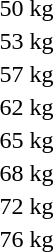<table>
<tr>
<td rowspan=2>50 kg</td>
<td rowspan=2></td>
<td rowspan=2></td>
<td></td>
</tr>
<tr>
<td></td>
</tr>
<tr>
<td rowspan=2>53 kg</td>
<td rowspan=2></td>
<td rowspan=2></td>
<td></td>
</tr>
<tr>
<td></td>
</tr>
<tr>
<td rowspan=2>57 kg</td>
<td rowspan=2></td>
<td rowspan=2></td>
<td></td>
</tr>
<tr>
<td></td>
</tr>
<tr>
<td rowspan=2>62 kg</td>
<td rowspan=2></td>
<td rowspan=2></td>
<td></td>
</tr>
<tr>
<td></td>
</tr>
<tr>
<td>65 kg</td>
<td></td>
<td></td>
<td></td>
</tr>
<tr>
<td rowspan=2>68 kg</td>
<td rowspan=2></td>
<td rowspan=2></td>
<td></td>
</tr>
<tr>
<td></td>
</tr>
<tr>
<td>72 kg</td>
<td></td>
<td></td>
<td></td>
</tr>
<tr>
<td rowspan=2>76 kg</td>
<td rowspan=2></td>
<td rowspan=2></td>
<td></td>
</tr>
<tr>
<td></td>
</tr>
</table>
